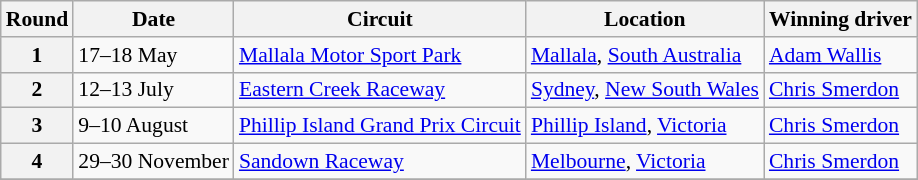<table class="wikitable" style="font-size: 90%;">
<tr>
<th>Round</th>
<th>Date</th>
<th>Circuit</th>
<th>Location</th>
<th>Winning driver</th>
</tr>
<tr>
<th>1</th>
<td>17–18 May</td>
<td> <a href='#'>Mallala Motor Sport Park</a></td>
<td><a href='#'>Mallala</a>, <a href='#'>South Australia</a></td>
<td> <a href='#'>Adam Wallis</a></td>
</tr>
<tr>
<th>2</th>
<td>12–13 July</td>
<td> <a href='#'>Eastern Creek Raceway</a></td>
<td><a href='#'>Sydney</a>, <a href='#'>New South Wales</a></td>
<td> <a href='#'>Chris Smerdon</a></td>
</tr>
<tr>
<th>3</th>
<td>9–10 August</td>
<td> <a href='#'>Phillip Island Grand Prix Circuit</a></td>
<td><a href='#'>Phillip Island</a>, <a href='#'>Victoria</a></td>
<td> <a href='#'>Chris Smerdon</a></td>
</tr>
<tr>
<th>4</th>
<td>29–30 November</td>
<td> <a href='#'>Sandown Raceway</a></td>
<td><a href='#'>Melbourne</a>, <a href='#'>Victoria</a></td>
<td> <a href='#'>Chris Smerdon</a></td>
</tr>
<tr>
</tr>
</table>
